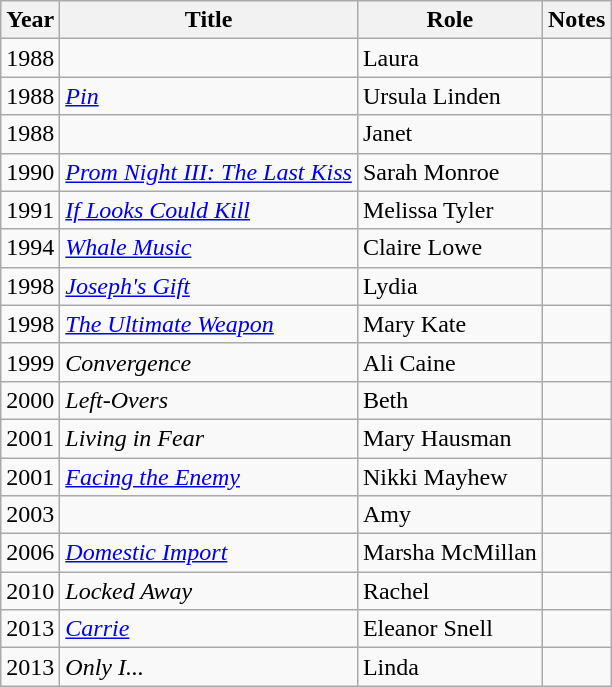<table class="wikitable sortable">
<tr>
<th>Year</th>
<th>Title</th>
<th>Role</th>
<th class="unsortable">Notes</th>
</tr>
<tr>
<td>1988</td>
<td><em></em></td>
<td>Laura</td>
<td></td>
</tr>
<tr>
<td>1988</td>
<td><em><a href='#'>Pin</a></em></td>
<td>Ursula Linden</td>
<td></td>
</tr>
<tr>
<td>1988</td>
<td><em></em></td>
<td>Janet</td>
<td></td>
</tr>
<tr>
<td>1990</td>
<td><em><a href='#'>Prom Night III: The Last Kiss</a></em></td>
<td>Sarah Monroe</td>
<td></td>
</tr>
<tr>
<td>1991</td>
<td><em><a href='#'>If Looks Could Kill</a></em></td>
<td>Melissa Tyler</td>
<td></td>
</tr>
<tr>
<td>1994</td>
<td><em><a href='#'>Whale Music</a></em></td>
<td>Claire Lowe</td>
<td></td>
</tr>
<tr>
<td>1998</td>
<td><em><a href='#'>Joseph's Gift</a></em></td>
<td>Lydia</td>
<td></td>
</tr>
<tr>
<td>1998</td>
<td data-sort-value="Ultimate Weapon, The"><em><a href='#'>The Ultimate Weapon</a></em></td>
<td>Mary Kate</td>
<td></td>
</tr>
<tr>
<td>1999</td>
<td><em>Convergence</em></td>
<td>Ali Caine</td>
<td></td>
</tr>
<tr>
<td>2000</td>
<td><em>Left-Overs</em></td>
<td>Beth</td>
<td></td>
</tr>
<tr>
<td>2001</td>
<td><em>Living in Fear</em></td>
<td>Mary Hausman</td>
<td></td>
</tr>
<tr>
<td>2001</td>
<td><em><a href='#'>Facing the Enemy</a></em></td>
<td>Nikki Mayhew</td>
<td></td>
</tr>
<tr>
<td>2003</td>
<td><em></em></td>
<td>Amy</td>
<td></td>
</tr>
<tr>
<td>2006</td>
<td><em><a href='#'>Domestic Import</a></em></td>
<td>Marsha McMillan</td>
<td></td>
</tr>
<tr>
<td>2010</td>
<td><em>Locked Away</em></td>
<td>Rachel</td>
<td></td>
</tr>
<tr>
<td>2013</td>
<td><em><a href='#'>Carrie</a></em></td>
<td>Eleanor Snell</td>
<td></td>
</tr>
<tr>
<td>2013</td>
<td><em>Only I...</em></td>
<td>Linda</td>
<td></td>
</tr>
</table>
